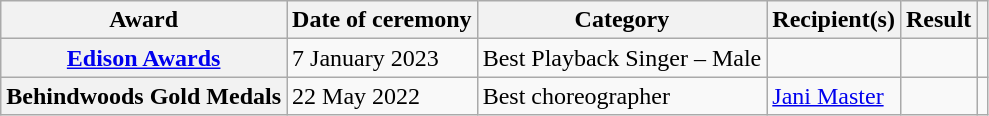<table class="wikitable plainrowheaders sortable">
<tr>
<th scope="col">Award</th>
<th scope="col">Date of ceremony</th>
<th scope="col">Category</th>
<th scope="col">Recipient(s)</th>
<th scope="col">Result</th>
<th scope="col" class="unsortable"></th>
</tr>
<tr>
<th scope="row" ; rowspan="1"><a href='#'>Edison Awards</a></th>
<td rowspan="1">7 January 2023</td>
<td>Best Playback Singer – Male</td>
<td></td>
<td></td>
<td rowspan="1"></td>
</tr>
<tr>
<th scope="row" ; rowspan="1">Behindwoods Gold Medals</th>
<td rowspan="1">22 May 2022</td>
<td>Best choreographer</td>
<td><a href='#'>Jani Master</a></td>
<td></td>
<td></td>
</tr>
</table>
